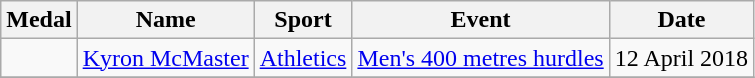<table class="wikitable sortable">
<tr>
<th>Medal</th>
<th>Name</th>
<th>Sport</th>
<th>Event</th>
<th>Date</th>
</tr>
<tr>
<td></td>
<td><a href='#'>Kyron McMaster</a></td>
<td><a href='#'>Athletics</a></td>
<td><a href='#'>Men's 400 metres hurdles</a></td>
<td>12 April 2018</td>
</tr>
<tr>
</tr>
</table>
